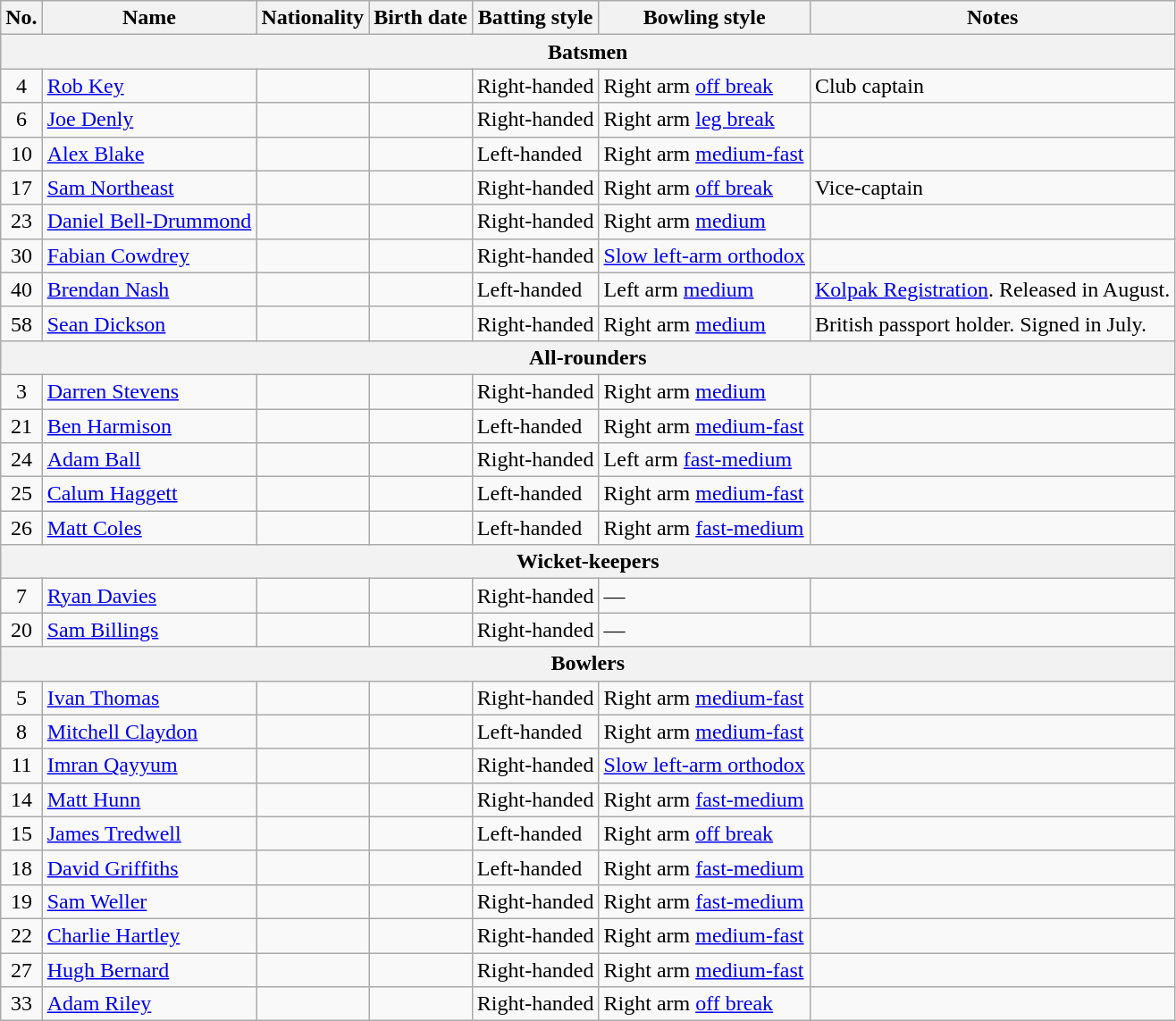<table class="wikitable">
<tr>
<th>No.</th>
<th>Name</th>
<th>Nationality</th>
<th>Birth date</th>
<th>Batting style</th>
<th>Bowling style</th>
<th>Notes</th>
</tr>
<tr>
<th colspan="7">Batsmen</th>
</tr>
<tr>
<td style="text-align:center">4</td>
<td><a href='#'>Rob Key</a></td>
<td></td>
<td></td>
<td>Right-handed</td>
<td>Right arm <a href='#'>off break</a></td>
<td>Club captain</td>
</tr>
<tr>
<td style="text-align:center">6</td>
<td><a href='#'>Joe Denly</a></td>
<td></td>
<td></td>
<td>Right-handed</td>
<td>Right arm <a href='#'>leg break</a></td>
<td></td>
</tr>
<tr>
<td style="text-align:center">10</td>
<td><a href='#'>Alex Blake</a></td>
<td></td>
<td></td>
<td>Left-handed</td>
<td>Right arm <a href='#'>medium-fast</a></td>
<td></td>
</tr>
<tr>
<td style="text-align:center">17</td>
<td><a href='#'>Sam Northeast</a></td>
<td></td>
<td></td>
<td>Right-handed</td>
<td>Right arm <a href='#'>off break</a></td>
<td>Vice-captain</td>
</tr>
<tr>
<td style="text-align:center">23</td>
<td><a href='#'>Daniel Bell-Drummond</a></td>
<td></td>
<td></td>
<td>Right-handed</td>
<td>Right arm <a href='#'>medium</a></td>
<td></td>
</tr>
<tr>
<td style="text-align:center">30</td>
<td><a href='#'>Fabian Cowdrey</a></td>
<td></td>
<td></td>
<td>Right-handed</td>
<td><a href='#'>Slow left-arm orthodox</a></td>
<td></td>
</tr>
<tr>
<td style="text-align:center">40</td>
<td><a href='#'>Brendan Nash</a></td>
<td></td>
<td></td>
<td>Left-handed</td>
<td>Left arm <a href='#'>medium</a></td>
<td><a href='#'>Kolpak Registration</a>. Released in August.</td>
</tr>
<tr>
<td style="text-align:center">58</td>
<td><a href='#'>Sean Dickson</a></td>
<td></td>
<td></td>
<td>Right-handed</td>
<td>Right arm <a href='#'>medium</a></td>
<td>British passport holder. Signed in July.</td>
</tr>
<tr>
<th colspan="7">All-rounders</th>
</tr>
<tr>
<td style="text-align:center">3</td>
<td><a href='#'>Darren Stevens</a></td>
<td></td>
<td></td>
<td>Right-handed</td>
<td>Right arm <a href='#'>medium</a></td>
<td></td>
</tr>
<tr>
<td style="text-align:center">21</td>
<td><a href='#'>Ben Harmison</a></td>
<td></td>
<td></td>
<td>Left-handed</td>
<td>Right arm <a href='#'>medium-fast</a></td>
<td></td>
</tr>
<tr>
<td style="text-align:center">24</td>
<td><a href='#'>Adam Ball</a></td>
<td></td>
<td></td>
<td>Right-handed</td>
<td>Left arm <a href='#'>fast-medium</a></td>
<td></td>
</tr>
<tr>
<td style="text-align:center">25</td>
<td><a href='#'>Calum Haggett</a></td>
<td></td>
<td></td>
<td>Left-handed</td>
<td>Right arm <a href='#'>medium-fast</a></td>
<td></td>
</tr>
<tr>
<td style="text-align:center">26</td>
<td><a href='#'>Matt Coles</a></td>
<td></td>
<td></td>
<td>Left-handed</td>
<td>Right arm <a href='#'>fast-medium</a></td>
<td></td>
</tr>
<tr>
<th colspan="7">Wicket-keepers</th>
</tr>
<tr>
<td style="text-align:center">7</td>
<td><a href='#'>Ryan Davies</a></td>
<td></td>
<td></td>
<td>Right-handed</td>
<td>—</td>
<td></td>
</tr>
<tr>
<td style="text-align:center">20</td>
<td><a href='#'>Sam Billings</a></td>
<td></td>
<td></td>
<td>Right-handed</td>
<td>—</td>
<td></td>
</tr>
<tr>
<th colspan="7">Bowlers</th>
</tr>
<tr>
<td style="text-align:center">5</td>
<td><a href='#'>Ivan Thomas</a></td>
<td></td>
<td></td>
<td>Right-handed</td>
<td>Right arm <a href='#'>medium-fast</a></td>
<td></td>
</tr>
<tr>
<td style="text-align:center">8</td>
<td><a href='#'>Mitchell Claydon</a></td>
<td></td>
<td></td>
<td>Left-handed</td>
<td>Right arm <a href='#'>medium-fast</a></td>
<td></td>
</tr>
<tr>
<td style="text-align:center">11</td>
<td><a href='#'>Imran Qayyum</a></td>
<td></td>
<td></td>
<td>Right-handed</td>
<td><a href='#'>Slow left-arm orthodox</a></td>
<td></td>
</tr>
<tr>
<td style="text-align:center">14</td>
<td><a href='#'>Matt Hunn</a></td>
<td></td>
<td></td>
<td>Right-handed</td>
<td>Right arm <a href='#'>fast-medium</a></td>
<td></td>
</tr>
<tr>
<td style="text-align:center">15</td>
<td><a href='#'>James Tredwell</a></td>
<td></td>
<td></td>
<td>Left-handed</td>
<td>Right arm <a href='#'>off break</a></td>
<td></td>
</tr>
<tr>
<td style="text-align:center">18</td>
<td><a href='#'>David Griffiths</a></td>
<td></td>
<td></td>
<td>Left-handed</td>
<td>Right arm <a href='#'>fast-medium</a></td>
<td></td>
</tr>
<tr>
<td style="text-align:center">19</td>
<td><a href='#'>Sam Weller</a></td>
<td></td>
<td></td>
<td>Right-handed</td>
<td>Right arm <a href='#'>fast-medium</a></td>
<td></td>
</tr>
<tr>
<td style="text-align:center">22</td>
<td><a href='#'>Charlie Hartley</a></td>
<td></td>
<td></td>
<td>Right-handed</td>
<td>Right arm <a href='#'>medium-fast</a></td>
<td></td>
</tr>
<tr>
<td style="text-align:center">27</td>
<td><a href='#'>Hugh Bernard</a></td>
<td></td>
<td></td>
<td>Right-handed</td>
<td>Right arm <a href='#'>medium-fast</a></td>
<td></td>
</tr>
<tr>
<td style="text-align:center">33</td>
<td><a href='#'>Adam Riley</a></td>
<td></td>
<td></td>
<td>Right-handed</td>
<td>Right arm <a href='#'>off break</a></td>
<td></td>
</tr>
</table>
